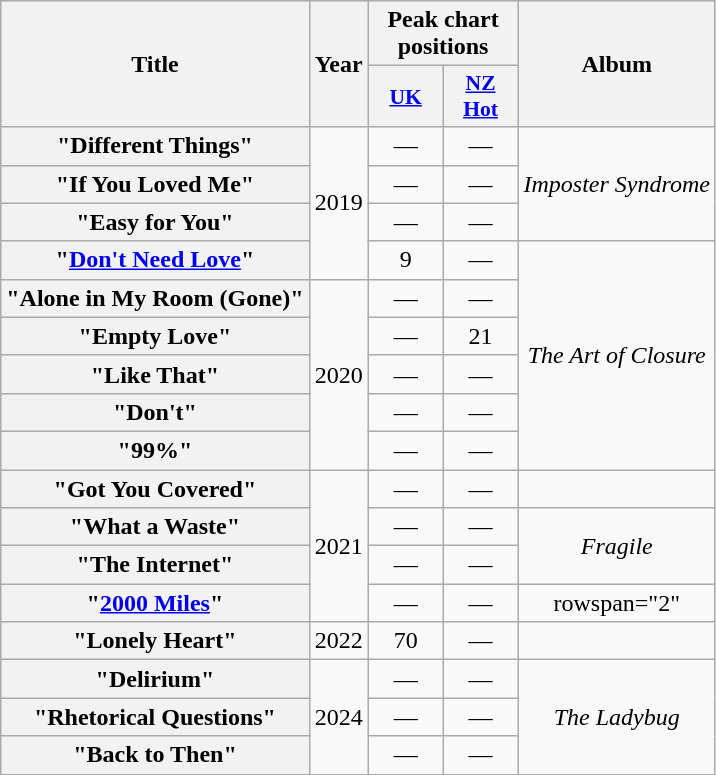<table class="wikitable plainrowheaders" style="text-align:center;">
<tr>
<th scope="col" rowspan="2">Title</th>
<th scope="col" rowspan="2">Year</th>
<th colspan="2">Peak chart positions</th>
<th scope="col" rowspan="2">Album</th>
</tr>
<tr>
<th scope="col" style="width:3em;font-size:90%;"><a href='#'>UK</a><br></th>
<th scope="col" style="width:3em;font-size:90%;"><a href='#'>NZ<br>Hot</a><br></th>
</tr>
<tr>
<th scope="row">"Different Things"</th>
<td rowspan="4">2019</td>
<td>—</td>
<td>—</td>
<td rowspan="3"><em>Imposter Syndrome</em></td>
</tr>
<tr>
<th scope="row">"If You Loved Me"</th>
<td>—</td>
<td>—</td>
</tr>
<tr>
<th scope="row">"Easy for You"</th>
<td>—</td>
<td>—</td>
</tr>
<tr>
<th scope="row">"<a href='#'>Don't Need Love</a>" <br></th>
<td>9</td>
<td>—</td>
<td rowspan="6"><em>The Art of Closure</em></td>
</tr>
<tr>
<th scope="row">"Alone in My Room (Gone)"</th>
<td rowspan="5">2020</td>
<td>—</td>
<td>—</td>
</tr>
<tr>
<th scope="row">"Empty Love"<br></th>
<td>—</td>
<td>21</td>
</tr>
<tr>
<th scope="row">"Like That"<br></th>
<td>—</td>
<td>—</td>
</tr>
<tr>
<th scope="row">"Don't"</th>
<td>—</td>
<td>—</td>
</tr>
<tr>
<th scope="row">"99%"</th>
<td>—</td>
<td>—</td>
</tr>
<tr>
<th scope="row">"Got You Covered"<br></th>
<td rowspan="4">2021</td>
<td>—</td>
<td>—</td>
<td></td>
</tr>
<tr>
<th scope="row">"What a Waste"</th>
<td>—</td>
<td>—</td>
<td rowspan="2"><em>Fragile</em></td>
</tr>
<tr>
<th scope="row">"The Internet"</th>
<td>—</td>
<td>—</td>
</tr>
<tr>
<th scope="row">"<a href='#'>2000 Miles</a>"</th>
<td>—</td>
<td>—</td>
<td>rowspan="2" </td>
</tr>
<tr>
<th scope="row">"Lonely Heart"<br></th>
<td>2022</td>
<td>70</td>
<td>—</td>
</tr>
<tr>
<th scope="row">"Delirium"</th>
<td rowspan="3">2024</td>
<td>—</td>
<td>—</td>
<td rowspan="3"><em>The Ladybug</em></td>
</tr>
<tr>
<th scope="row">"Rhetorical Questions"</th>
<td>—</td>
<td>—</td>
</tr>
<tr>
<th scope="row">"Back to Then"</th>
<td>—</td>
<td>—</td>
</tr>
</table>
